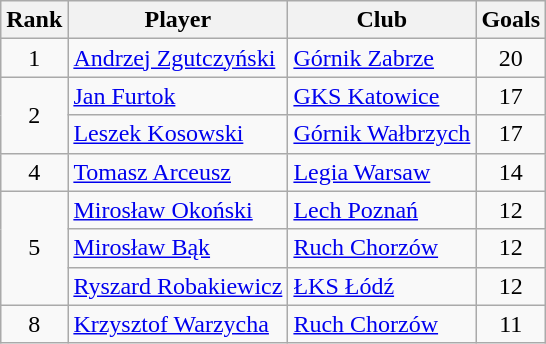<table class="wikitable" style="text-align:center">
<tr>
<th>Rank</th>
<th>Player</th>
<th>Club</th>
<th>Goals</th>
</tr>
<tr>
<td rowspan="1">1</td>
<td align="left"> <a href='#'>Andrzej Zgutczyński</a></td>
<td align="left"><a href='#'>Górnik Zabrze</a></td>
<td>20</td>
</tr>
<tr>
<td rowspan="2">2</td>
<td align="left"> <a href='#'>Jan Furtok</a></td>
<td align="left"><a href='#'>GKS Katowice</a></td>
<td>17</td>
</tr>
<tr>
<td align="left"> <a href='#'>Leszek Kosowski</a></td>
<td align="left"><a href='#'>Górnik Wałbrzych</a></td>
<td>17</td>
</tr>
<tr>
<td rowspan="1">4</td>
<td align="left"> <a href='#'>Tomasz Arceusz</a></td>
<td align="left"><a href='#'>Legia Warsaw</a></td>
<td>14</td>
</tr>
<tr>
<td rowspan="3">5</td>
<td align="left"> <a href='#'>Mirosław Okoński</a></td>
<td align="left"><a href='#'>Lech Poznań</a></td>
<td>12</td>
</tr>
<tr>
<td align="left"> <a href='#'>Mirosław Bąk</a></td>
<td align="left"><a href='#'>Ruch Chorzów</a></td>
<td>12</td>
</tr>
<tr>
<td align="left"> <a href='#'>Ryszard Robakiewicz</a></td>
<td align="left"><a href='#'>ŁKS Łódź</a></td>
<td>12</td>
</tr>
<tr>
<td rowspan="1">8</td>
<td align="left"> <a href='#'>Krzysztof Warzycha</a></td>
<td align="left"><a href='#'>Ruch Chorzów</a></td>
<td>11</td>
</tr>
</table>
